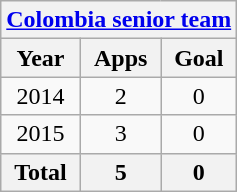<table class="wikitable" style="text-align:center">
<tr>
<th colspan=3><a href='#'>Colombia senior team</a></th>
</tr>
<tr>
<th>Year</th>
<th>Apps</th>
<th>Goal</th>
</tr>
<tr>
<td>2014</td>
<td>2</td>
<td>0</td>
</tr>
<tr>
<td>2015</td>
<td>3</td>
<td>0</td>
</tr>
<tr>
<th>Total</th>
<th>5</th>
<th>0</th>
</tr>
</table>
